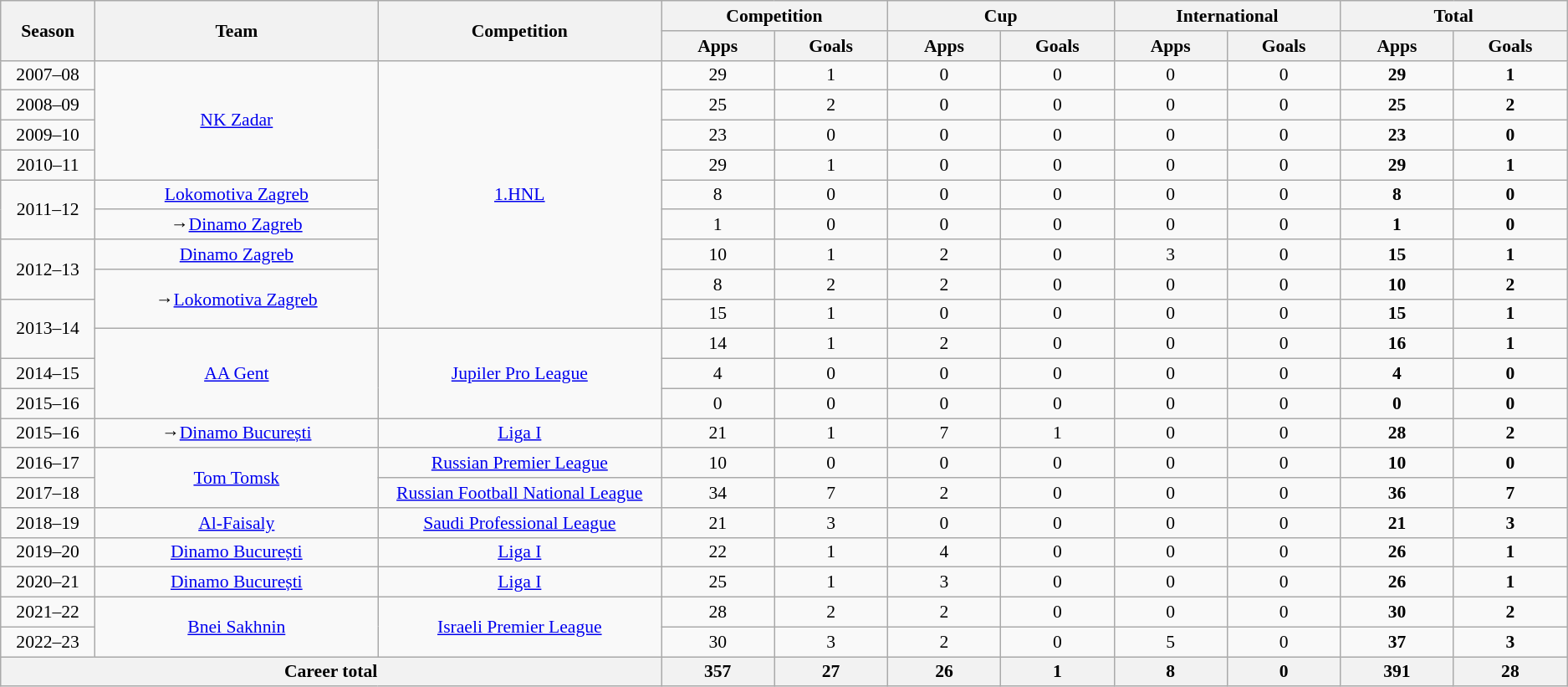<table class="wikitable" style="font-size:90%; text-align: center;">
<tr>
<th rowspan=2 width=5%>Season</th>
<th rowspan=2 width=15%>Team</th>
<th rowspan=2 width=15%>Competition</th>
<th colspan=2 width=12%>Competition</th>
<th colspan=2 width=12%>Cup</th>
<th colspan=2 width=12%>International</th>
<th colspan=2 width=12%>Total</th>
</tr>
<tr>
<th width=6%>Apps</th>
<th width=6%>Goals</th>
<th width=6%>Apps</th>
<th width=6%>Goals</th>
<th width=6%>Apps</th>
<th width=6%>Goals</th>
<th width=6%>Apps</th>
<th width=6%>Goals</th>
</tr>
<tr>
<td>2007–08</td>
<td rowspan=4><a href='#'>NK Zadar</a></td>
<td rowspan=9><a href='#'>1.HNL</a></td>
<td>29</td>
<td>1</td>
<td>0</td>
<td>0</td>
<td>0</td>
<td>0</td>
<td><strong>29</strong></td>
<td><strong>1</strong></td>
</tr>
<tr>
<td>2008–09</td>
<td>25</td>
<td>2</td>
<td>0</td>
<td>0</td>
<td>0</td>
<td>0</td>
<td><strong>25</strong></td>
<td><strong>2</strong></td>
</tr>
<tr>
<td>2009–10</td>
<td>23</td>
<td>0</td>
<td>0</td>
<td>0</td>
<td>0</td>
<td>0</td>
<td><strong>23</strong></td>
<td><strong>0</strong></td>
</tr>
<tr>
<td>2010–11</td>
<td>29</td>
<td>1</td>
<td>0</td>
<td>0</td>
<td>0</td>
<td>0</td>
<td><strong>29</strong></td>
<td><strong>1</strong></td>
</tr>
<tr>
<td rowspan=2>2011–12</td>
<td><a href='#'>Lokomotiva Zagreb</a></td>
<td>8</td>
<td>0</td>
<td>0</td>
<td>0</td>
<td>0</td>
<td>0</td>
<td><strong>8</strong></td>
<td><strong>0</strong></td>
</tr>
<tr>
<td>→<a href='#'>Dinamo Zagreb</a></td>
<td>1</td>
<td>0</td>
<td>0</td>
<td>0</td>
<td>0</td>
<td>0</td>
<td><strong>1</strong></td>
<td><strong>0</strong></td>
</tr>
<tr>
<td rowspan=2>2012–13</td>
<td><a href='#'>Dinamo Zagreb</a></td>
<td>10</td>
<td>1</td>
<td>2</td>
<td>0</td>
<td>3</td>
<td>0</td>
<td><strong>15</strong></td>
<td><strong>1</strong></td>
</tr>
<tr>
<td rowspan=2>→<a href='#'>Lokomotiva Zagreb</a></td>
<td>8</td>
<td>2</td>
<td>2</td>
<td>0</td>
<td>0</td>
<td>0</td>
<td><strong>10</strong></td>
<td><strong>2</strong></td>
</tr>
<tr>
<td rowspan=2>2013–14</td>
<td>15</td>
<td>1</td>
<td>0</td>
<td>0</td>
<td>0</td>
<td>0</td>
<td><strong>15</strong></td>
<td><strong>1</strong></td>
</tr>
<tr>
<td rowspan=3><a href='#'>AA Gent</a></td>
<td rowspan=3><a href='#'>Jupiler Pro League</a></td>
<td>14</td>
<td>1</td>
<td>2</td>
<td>0</td>
<td>0</td>
<td>0</td>
<td><strong>16</strong></td>
<td><strong>1</strong></td>
</tr>
<tr>
<td>2014–15</td>
<td>4</td>
<td>0</td>
<td>0</td>
<td>0</td>
<td>0</td>
<td>0</td>
<td><strong>4</strong></td>
<td><strong>0</strong></td>
</tr>
<tr>
<td>2015–16</td>
<td>0</td>
<td>0</td>
<td>0</td>
<td>0</td>
<td>0</td>
<td>0</td>
<td><strong>0</strong></td>
<td><strong>0</strong></td>
</tr>
<tr>
<td>2015–16</td>
<td rowspan=1>→<a href='#'>Dinamo București</a></td>
<td rowspan=1><a href='#'>Liga I</a></td>
<td>21</td>
<td>1</td>
<td>7</td>
<td>1</td>
<td>0</td>
<td>0</td>
<td><strong>28</strong></td>
<td><strong>2</strong></td>
</tr>
<tr>
<td>2016–17</td>
<td rowspan=2><a href='#'>Tom Tomsk</a></td>
<td rowspan=1><a href='#'>Russian Premier League</a></td>
<td>10</td>
<td>0</td>
<td>0</td>
<td>0</td>
<td>0</td>
<td>0</td>
<td><strong>10</strong></td>
<td><strong>0</strong></td>
</tr>
<tr>
<td>2017–18</td>
<td rowspan=1><a href='#'>Russian Football National League</a></td>
<td>34</td>
<td>7</td>
<td>2</td>
<td>0</td>
<td>0</td>
<td>0</td>
<td><strong>36</strong></td>
<td><strong>7</strong></td>
</tr>
<tr>
<td>2018–19</td>
<td rowspan=1><a href='#'>Al-Faisaly</a></td>
<td rowspan=1><a href='#'>Saudi Professional League</a></td>
<td>21</td>
<td>3</td>
<td>0</td>
<td>0</td>
<td>0</td>
<td>0</td>
<td><strong>21</strong></td>
<td><strong>3</strong></td>
</tr>
<tr>
<td>2019–20</td>
<td rowspan=1><a href='#'>Dinamo București</a></td>
<td rowspan=1><a href='#'>Liga I</a></td>
<td>22</td>
<td>1</td>
<td>4</td>
<td>0</td>
<td>0</td>
<td>0</td>
<td><strong>26</strong></td>
<td><strong>1</strong></td>
</tr>
<tr>
<td>2020–21</td>
<td rowspan=1><a href='#'>Dinamo București</a></td>
<td rowspan=1><a href='#'>Liga I</a></td>
<td>25</td>
<td>1</td>
<td>3</td>
<td>0</td>
<td>0</td>
<td>0</td>
<td><strong>26</strong></td>
<td><strong>1</strong></td>
</tr>
<tr>
<td>2021–22</td>
<td rowspan=2><a href='#'>Bnei Sakhnin</a></td>
<td rowspan=2><a href='#'>Israeli Premier League</a></td>
<td>28</td>
<td>2</td>
<td>2</td>
<td>0</td>
<td>0</td>
<td>0</td>
<td><strong>30</strong></td>
<td><strong>2</strong></td>
</tr>
<tr>
<td>2022–23</td>
<td>30</td>
<td>3</td>
<td>2</td>
<td>0</td>
<td>5</td>
<td>0</td>
<td><strong>37</strong></td>
<td><strong>3</strong></td>
</tr>
<tr>
<th colspan=3 width=40%>Career total</th>
<th width=6%>357</th>
<th width=6%>27</th>
<th width=6%>26</th>
<th width=6%><strong>1</strong></th>
<th width=6%><strong>8</strong></th>
<th width=6%><strong>0</strong></th>
<th width=6%>391</th>
<th width=6%>28</th>
</tr>
</table>
